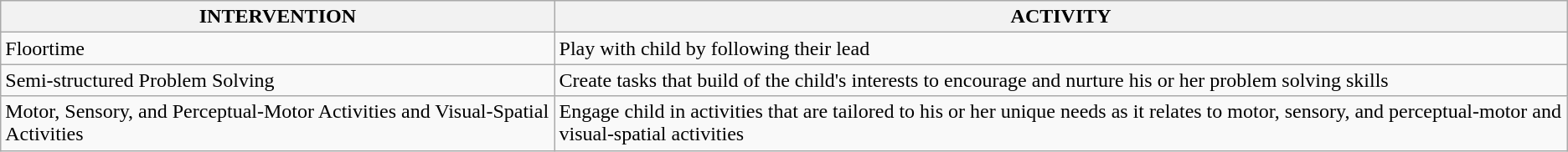<table class="wikitable">
<tr>
<th><strong>INTERVENTION</strong></th>
<th><strong>ACTIVITY</strong></th>
</tr>
<tr>
<td>Floortime</td>
<td>Play with child by following their lead</td>
</tr>
<tr>
<td>Semi-structured Problem Solving</td>
<td>Create tasks that build of the child's interests to encourage and nurture his or her problem solving skills</td>
</tr>
<tr>
<td>Motor, Sensory, and Perceptual-Motor Activities and Visual-Spatial Activities</td>
<td>Engage child in activities that are tailored to his or her unique needs as it relates to motor, sensory, and perceptual-motor and visual-spatial activities</td>
</tr>
</table>
